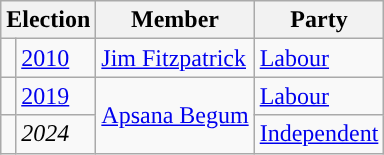<table class="wikitable">
<tr>
<th colspan="2">Election</th>
<th>Member</th>
<th>Party</th>
</tr>
<tr>
<td style="color:inherit;background-color: "></td>
<td><a href='#'>2010</a></td>
<td><a href='#'>Jim Fitzpatrick</a></td>
<td><a href='#'>Labour</a></td>
</tr>
<tr>
<td style="color:inherit;background-color: "></td>
<td><a href='#'>2019</a></td>
<td rowspan="2"><a href='#'>Apsana Begum</a></td>
<td><a href='#'>Labour</a></td>
</tr>
<tr>
<td style="color:inherit;background-color: "></td>
<td><em>2024</em></td>
<td><a href='#'>Independent</a></td>
</tr>
</table>
